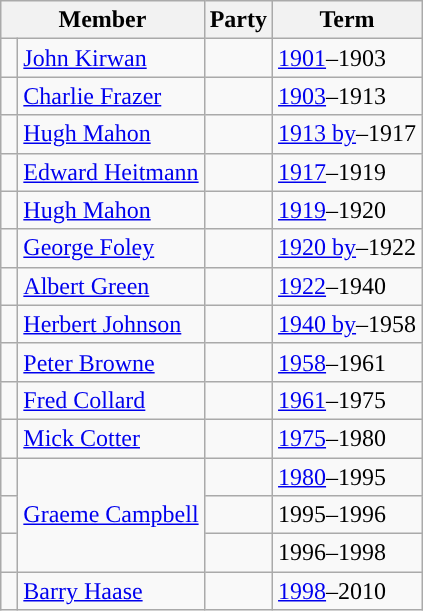<table class="wikitable">
<tr>
<th colspan="2">Member</th>
<th>Party</th>
<th>Term</th>
</tr>
<tr>
<td> </td>
<td><a href='#'>John Kirwan</a></td>
<td></td>
<td><a href='#'>1901</a>–1903</td>
</tr>
<tr>
<td> </td>
<td><a href='#'>Charlie Frazer</a></td>
<td></td>
<td><a href='#'>1903</a>–1913</td>
</tr>
<tr>
<td> </td>
<td><a href='#'>Hugh Mahon</a></td>
<td></td>
<td><a href='#'>1913 by</a>–1917</td>
</tr>
<tr>
<td> </td>
<td><a href='#'>Edward Heitmann</a></td>
<td></td>
<td><a href='#'>1917</a>–1919</td>
</tr>
<tr>
<td> </td>
<td><a href='#'>Hugh Mahon</a></td>
<td></td>
<td><a href='#'>1919</a>–1920</td>
</tr>
<tr>
<td> </td>
<td><a href='#'>George Foley</a></td>
<td></td>
<td><a href='#'>1920 by</a>–1922</td>
</tr>
<tr>
<td> </td>
<td><a href='#'>Albert Green</a></td>
<td></td>
<td><a href='#'>1922</a>–1940</td>
</tr>
<tr>
<td> </td>
<td><a href='#'>Herbert Johnson</a></td>
<td></td>
<td><a href='#'>1940 by</a>–1958</td>
</tr>
<tr>
<td> </td>
<td><a href='#'>Peter Browne</a></td>
<td></td>
<td><a href='#'>1958</a>–1961</td>
</tr>
<tr>
<td> </td>
<td><a href='#'>Fred Collard</a></td>
<td></td>
<td><a href='#'>1961</a>–1975</td>
</tr>
<tr>
<td> </td>
<td><a href='#'>Mick Cotter</a></td>
<td></td>
<td><a href='#'>1975</a>–1980</td>
</tr>
<tr>
<td> </td>
<td rowspan="3"><a href='#'>Graeme Campbell</a></td>
<td></td>
<td><a href='#'>1980</a>–1995</td>
</tr>
<tr>
<td> </td>
<td></td>
<td>1995–1996</td>
</tr>
<tr>
<td> </td>
<td></td>
<td>1996–1998</td>
</tr>
<tr>
<td> </td>
<td><a href='#'>Barry Haase</a></td>
<td></td>
<td><a href='#'>1998</a>–2010</td>
</tr>
</table>
